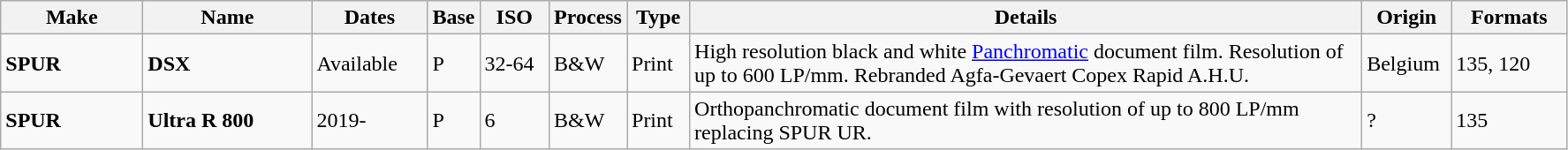<table class="wikitable">
<tr>
<th scope="col" style="width: 100px;">Make</th>
<th scope="col" style="width: 120px;">Name</th>
<th scope="col" style="width: 80px;">Dates</th>
<th scope="col" style="width: 30px;">Base</th>
<th scope="col" style="width: 45px;">ISO</th>
<th scope="col" style="width: 40px;">Process</th>
<th scope="col" style="width: 40px;">Type</th>
<th scope="col" style="width: 500px;">Details</th>
<th scope="col" style="width: 60px;">Origin</th>
<th scope="col" style="width: 80px;">Formats</th>
</tr>
<tr>
<td><strong>SPUR</strong></td>
<td><strong>DSX</strong></td>
<td>Available</td>
<td>P</td>
<td>32-64</td>
<td>B&W</td>
<td>Print</td>
<td>High resolution black and white <a href='#'>Panchromatic</a> document film. Resolution of up to 600 LP/mm. Rebranded Agfa-Gevaert Copex Rapid A.H.U.</td>
<td>Belgium</td>
<td>135, 120</td>
</tr>
<tr>
<td><strong>SPUR</strong></td>
<td><strong>Ultra R 800</strong></td>
<td>2019-</td>
<td>P</td>
<td>6</td>
<td>B&W</td>
<td>Print</td>
<td>Orthopanchromatic document film with resolution of up to 800 LP/mm replacing SPUR UR.</td>
<td>?</td>
<td>135</td>
</tr>
</table>
